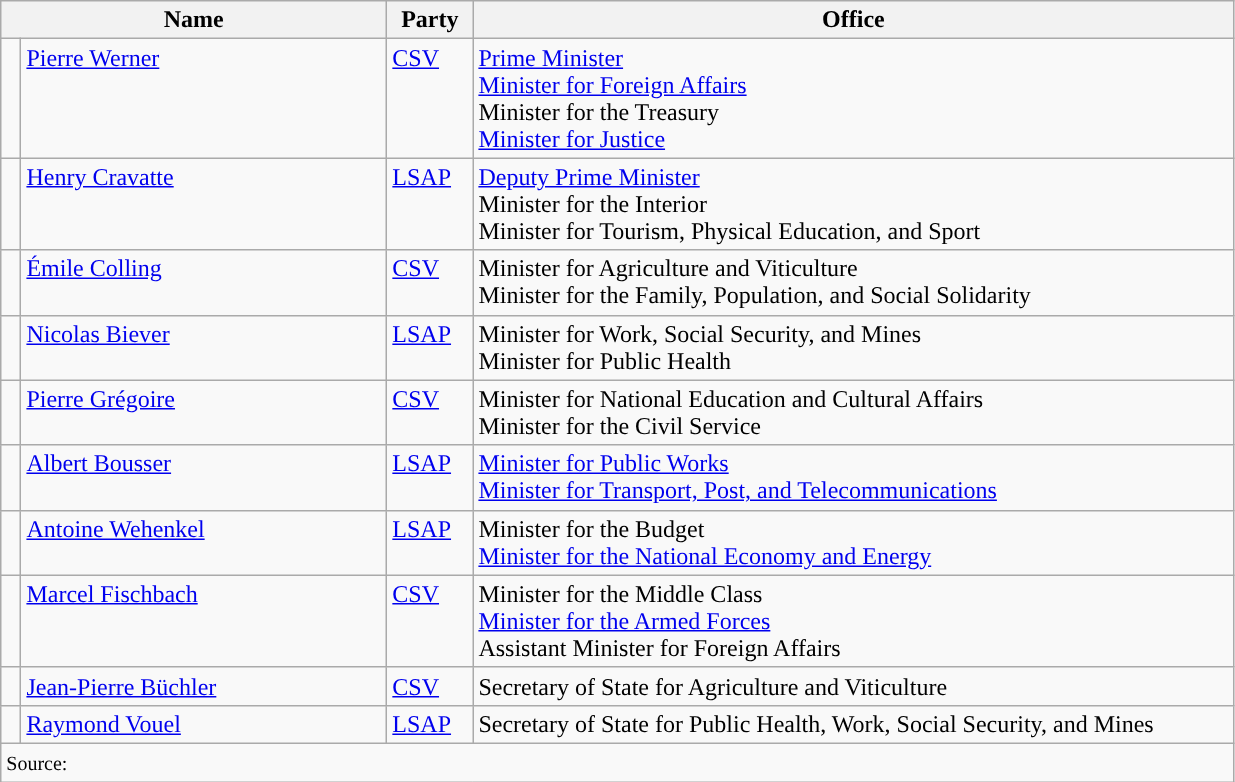<table class="wikitable">
<tr>
<th colspan=2 width=250px>Name</th>
<th width=50px>Party</th>
<th width=500px>Office</th>
</tr>
<tr>
<td style="background-color: "></td>
<td valign=top><a href='#'>Pierre Werner</a></td>
<td valign=top><a href='#'>CSV</a></td>
<td><a href='#'>Prime Minister</a> <br> <a href='#'>Minister for Foreign Affairs</a> <br> Minister for the Treasury <br> <a href='#'>Minister for Justice</a></td>
</tr>
<tr>
<td style="background-color: "></td>
<td valign=top><a href='#'>Henry Cravatte</a></td>
<td valign=top><a href='#'>LSAP</a></td>
<td><a href='#'>Deputy Prime Minister</a> <br> Minister for the Interior <br> Minister for Tourism, Physical Education, and Sport</td>
</tr>
<tr>
<td style="background-color: "></td>
<td valign=top><a href='#'>Émile Colling</a></td>
<td valign=top><a href='#'>CSV</a></td>
<td>Minister for Agriculture and Viticulture <br> Minister for the Family, Population, and Social Solidarity</td>
</tr>
<tr>
<td style="background-color: "></td>
<td valign=top><a href='#'>Nicolas Biever</a></td>
<td valign=top><a href='#'>LSAP</a></td>
<td>Minister for Work, Social Security, and Mines <br> Minister for Public Health</td>
</tr>
<tr>
<td style="background-color: "></td>
<td valign=top><a href='#'>Pierre Grégoire</a></td>
<td valign=top><a href='#'>CSV</a></td>
<td>Minister for National Education and Cultural Affairs <br> Minister for the Civil Service</td>
</tr>
<tr>
<td style="background-color: "></td>
<td valign=top><a href='#'>Albert Bousser</a></td>
<td valign=top><a href='#'>LSAP</a></td>
<td><a href='#'>Minister for Public Works</a> <br> <a href='#'>Minister for Transport, Post, and Telecommunications</a></td>
</tr>
<tr>
<td style="background-color: "></td>
<td valign=top><a href='#'>Antoine Wehenkel</a></td>
<td valign=top><a href='#'>LSAP</a></td>
<td>Minister for the Budget <br> <a href='#'>Minister for the National Economy and Energy</a></td>
</tr>
<tr>
<td style="background-color: "></td>
<td valign=top><a href='#'>Marcel Fischbach</a></td>
<td valign=top><a href='#'>CSV</a></td>
<td>Minister for the Middle Class <br> <a href='#'>Minister for the Armed Forces</a> <br> Assistant Minister for Foreign Affairs</td>
</tr>
<tr>
<td style="background-color: "></td>
<td valign=top><a href='#'>Jean-Pierre Büchler</a></td>
<td valign=top><a href='#'>CSV</a></td>
<td>Secretary of State for Agriculture and Viticulture</td>
</tr>
<tr>
<td style="background-color: "></td>
<td valign=top><a href='#'>Raymond Vouel</a></td>
<td valign=top><a href='#'>LSAP</a></td>
<td>Secretary of State for Public Health, Work, Social Security, and Mines</td>
</tr>
<tr>
<td colspan=4><small>Source: </small></td>
</tr>
</table>
